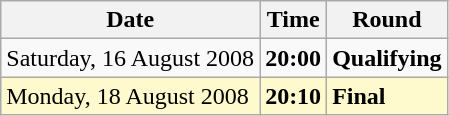<table class="wikitable">
<tr>
<th>Date</th>
<th>Time</th>
<th>Round</th>
</tr>
<tr>
<td>Saturday, 16 August 2008</td>
<td><strong>20:00</strong></td>
<td><strong>Qualifying</strong></td>
</tr>
<tr style=background:lemonchiffon>
<td>Monday, 18 August 2008</td>
<td><strong>20:10</strong></td>
<td><strong>Final</strong></td>
</tr>
</table>
